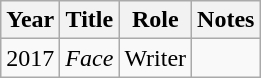<table class="wikitable sortable">
<tr>
<th>Year</th>
<th>Title</th>
<th>Role</th>
<th>Notes</th>
</tr>
<tr>
<td>2017</td>
<td><em>Face</em></td>
<td>Writer</td>
<td></td>
</tr>
</table>
